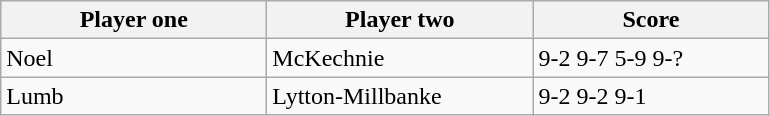<table class="wikitable">
<tr>
<th width=170>Player one</th>
<th width=170>Player two</th>
<th width=150>Score</th>
</tr>
<tr>
<td> Noel</td>
<td> McKechnie</td>
<td>9-2 9-7 5-9 9-?</td>
</tr>
<tr>
<td> Lumb</td>
<td> Lytton-Millbanke</td>
<td>9-2 9-2 9-1</td>
</tr>
</table>
